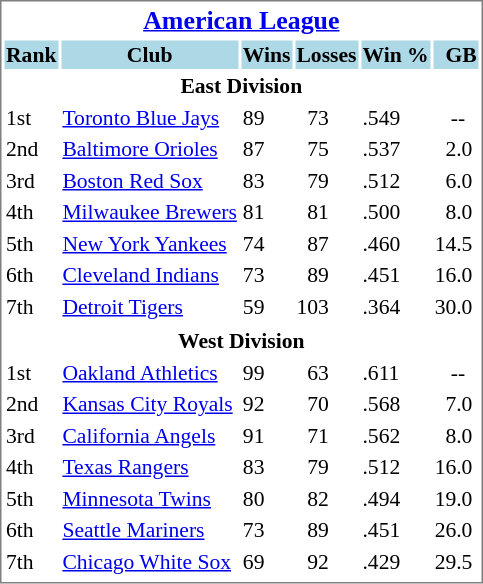<table cellpadding="1" style="width:auto;font-size: 90%; border: 1px solid gray;">
<tr align="center" style="font-size: larger;">
<th colspan=6><a href='#'>American League</a></th>
</tr>
<tr style="background:lightblue;">
<th>Rank</th>
<th>Club</th>
<th>Wins</th>
<th>Losses</th>
<th>Win %</th>
<th>  GB</th>
</tr>
<tr align="center" style="vertical-align: middle;" style="background:lightblue;">
<th colspan=6>East Division</th>
</tr>
<tr>
<td>1st</td>
<td><a href='#'>Toronto Blue Jays</a></td>
<td>89</td>
<td>  73</td>
<td>.549</td>
<td>   --</td>
</tr>
<tr>
<td>2nd</td>
<td><a href='#'>Baltimore Orioles</a></td>
<td>87</td>
<td>  75</td>
<td>.537</td>
<td>  2.0</td>
</tr>
<tr>
<td>3rd</td>
<td><a href='#'>Boston Red Sox</a></td>
<td>83</td>
<td>  79</td>
<td>.512</td>
<td>  6.0</td>
</tr>
<tr>
<td>4th</td>
<td><a href='#'>Milwaukee Brewers</a></td>
<td>81</td>
<td>  81</td>
<td>.500</td>
<td>  8.0</td>
</tr>
<tr>
<td>5th</td>
<td><a href='#'>New York Yankees</a></td>
<td>74</td>
<td>  87</td>
<td>.460</td>
<td>14.5</td>
</tr>
<tr>
<td>6th</td>
<td><a href='#'>Cleveland Indians</a></td>
<td>73</td>
<td>  89</td>
<td>.451</td>
<td>16.0</td>
</tr>
<tr>
<td>7th</td>
<td><a href='#'>Detroit Tigers</a></td>
<td>59</td>
<td>103</td>
<td>.364</td>
<td>30.0</td>
</tr>
<tr>
</tr>
<tr align="center" style="vertical-align: middle;" style="background:lightblue;">
<th colspan=6>West Division</th>
</tr>
<tr>
<td>1st</td>
<td><a href='#'>Oakland Athletics</a></td>
<td>99</td>
<td>  63</td>
<td>.611</td>
<td>   --</td>
</tr>
<tr>
<td>2nd</td>
<td><a href='#'>Kansas City Royals</a></td>
<td>92</td>
<td>  70</td>
<td>.568</td>
<td>  7.0</td>
</tr>
<tr>
<td>3rd</td>
<td><a href='#'>California Angels</a></td>
<td>91</td>
<td>  71</td>
<td>.562</td>
<td>  8.0</td>
</tr>
<tr>
<td>4th</td>
<td><a href='#'>Texas Rangers</a></td>
<td>83</td>
<td>  79</td>
<td>.512</td>
<td>16.0</td>
</tr>
<tr>
<td>5th</td>
<td><a href='#'>Minnesota Twins</a></td>
<td>80</td>
<td>  82</td>
<td>.494</td>
<td>19.0</td>
</tr>
<tr>
<td>6th</td>
<td><a href='#'>Seattle Mariners</a></td>
<td>73</td>
<td>  89</td>
<td>.451</td>
<td>26.0</td>
</tr>
<tr>
<td>7th</td>
<td><a href='#'>Chicago White Sox</a></td>
<td>69</td>
<td>  92</td>
<td>.429</td>
<td>29.5</td>
</tr>
<tr>
</tr>
</table>
